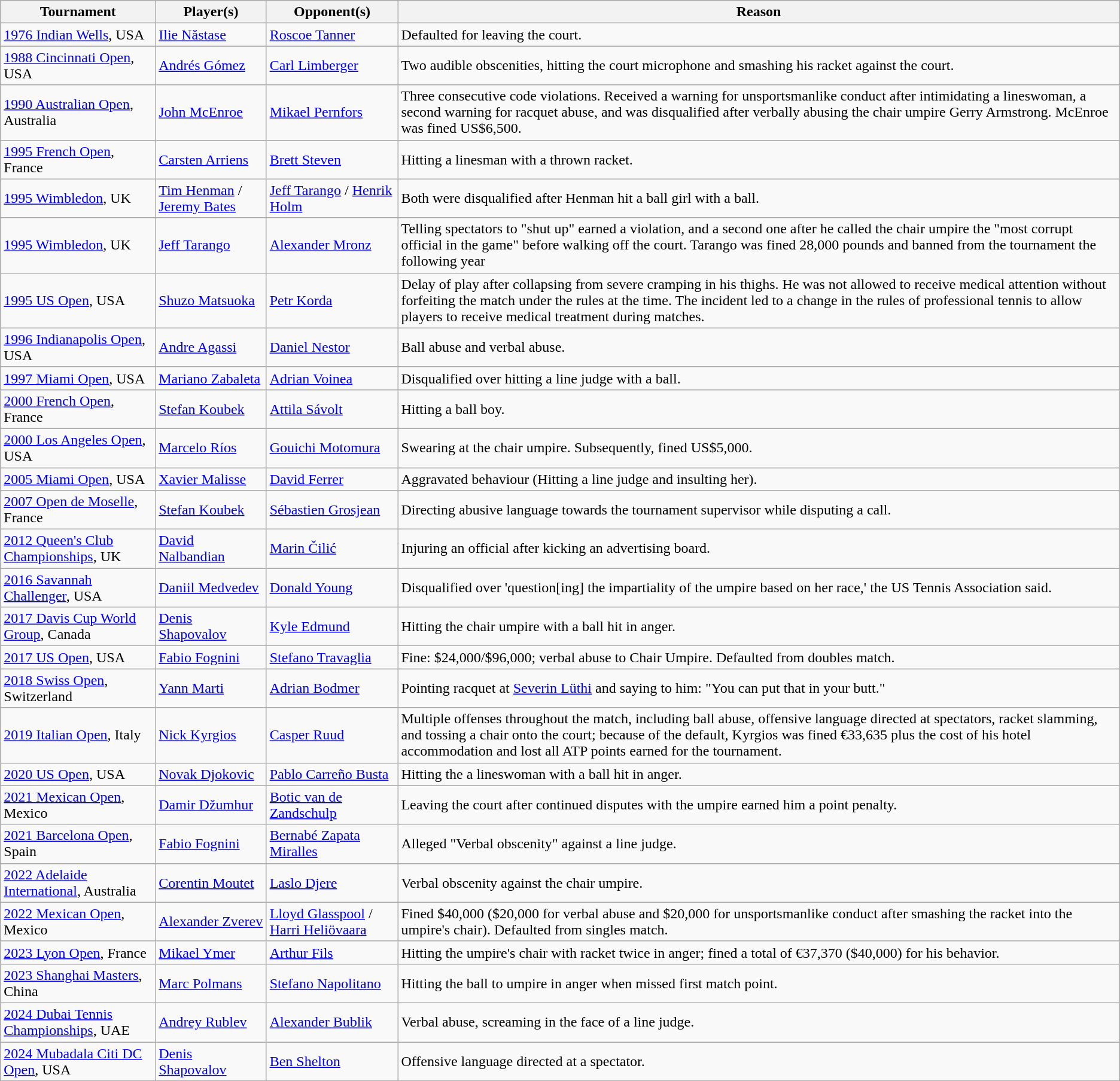<table class="wikitable sortable">
<tr>
<th>Tournament</th>
<th>Player(s)</th>
<th>Opponent(s)</th>
<th>Reason</th>
</tr>
<tr>
<td><a href='#'>1976 Indian Wells</a>, USA</td>
<td><a href='#'>Ilie Năstase</a></td>
<td><a href='#'>Roscoe Tanner</a></td>
<td>Defaulted for leaving the court.</td>
</tr>
<tr>
<td><a href='#'>1988 Cincinnati Open</a>, USA</td>
<td><a href='#'>Andrés Gómez</a></td>
<td><a href='#'>Carl Limberger</a></td>
<td>Two audible obscenities, hitting the court microphone and smashing his racket against the court.</td>
</tr>
<tr>
<td><a href='#'>1990 Australian Open</a>, Australia</td>
<td><a href='#'>John McEnroe</a></td>
<td><a href='#'>Mikael Pernfors</a></td>
<td>Three consecutive code violations. Received a warning for unsportsmanlike conduct after intimidating a lineswoman, a second warning for racquet abuse, and was disqualified after verbally abusing the chair umpire Gerry Armstrong. McEnroe was fined US$6,500.</td>
</tr>
<tr>
<td><a href='#'>1995 French Open</a>, France</td>
<td><a href='#'>Carsten Arriens</a></td>
<td><a href='#'>Brett Steven</a></td>
<td>Hitting a linesman with a thrown racket.</td>
</tr>
<tr>
<td><a href='#'>1995 Wimbledon</a>, UK</td>
<td><a href='#'>Tim Henman</a> / <a href='#'>Jeremy Bates</a></td>
<td><a href='#'>Jeff Tarango</a> / <a href='#'>Henrik Holm</a></td>
<td>Both were disqualified after Henman hit a ball girl with a ball.</td>
</tr>
<tr>
<td><a href='#'>1995 Wimbledon</a>, UK</td>
<td><a href='#'>Jeff Tarango</a></td>
<td><a href='#'>Alexander Mronz</a></td>
<td>Telling spectators to "shut up" earned a violation, and a second one after he called the chair umpire the "most corrupt official in the game" before walking off the court. Tarango was fined 28,000 pounds and banned from the tournament the following year</td>
</tr>
<tr>
<td><a href='#'>1995 US Open</a>, USA</td>
<td><a href='#'>Shuzo Matsuoka</a></td>
<td><a href='#'>Petr Korda</a></td>
<td>Delay of play after collapsing from severe cramping in his thighs. He was not allowed to receive medical attention without forfeiting the match under the rules at the time. The incident led to a change in the rules of professional tennis to allow players to receive medical treatment during matches.</td>
</tr>
<tr>
<td><a href='#'>1996 Indianapolis Open</a>, USA</td>
<td><a href='#'>Andre Agassi</a></td>
<td><a href='#'>Daniel Nestor</a></td>
<td>Ball abuse and verbal abuse.</td>
</tr>
<tr>
<td><a href='#'>1997 Miami Open</a>, USA</td>
<td><a href='#'>Mariano Zabaleta</a></td>
<td><a href='#'>Adrian Voinea</a></td>
<td>Disqualified over hitting a line judge with a ball.</td>
</tr>
<tr>
<td><a href='#'>2000 French Open</a>, France</td>
<td><a href='#'>Stefan Koubek</a></td>
<td><a href='#'>Attila Sávolt</a></td>
<td>Hitting a ball boy.</td>
</tr>
<tr>
<td><a href='#'>2000 Los Angeles Open</a>, USA</td>
<td><a href='#'>Marcelo Ríos</a></td>
<td><a href='#'>Gouichi Motomura</a></td>
<td>Swearing at the chair umpire. Subsequently, fined US$5,000.</td>
</tr>
<tr>
<td><a href='#'>2005 Miami Open</a>, USA</td>
<td><a href='#'>Xavier Malisse</a></td>
<td><a href='#'>David Ferrer</a></td>
<td>Aggravated behaviour (Hitting a line judge and insulting her).</td>
</tr>
<tr>
<td><a href='#'>2007 Open de Moselle</a>, France</td>
<td><a href='#'>Stefan Koubek</a> </td>
<td><a href='#'>Sébastien Grosjean</a></td>
<td>Directing abusive language towards the tournament supervisor while disputing a call.</td>
</tr>
<tr>
<td><a href='#'>2012 Queen's Club Championships</a>, UK</td>
<td><a href='#'>David Nalbandian</a></td>
<td><a href='#'>Marin Čilić</a></td>
<td>Injuring an official after kicking an advertising board.</td>
</tr>
<tr>
<td><a href='#'>2016 Savannah Challenger</a>, USA</td>
<td><a href='#'>Daniil Medvedev</a></td>
<td><a href='#'>Donald Young</a></td>
<td>Disqualified over 'question[ing] the impartiality of the umpire based on her race,' the US Tennis Association said.</td>
</tr>
<tr>
<td><a href='#'>2017 Davis Cup World Group</a>, Canada</td>
<td><a href='#'>Denis Shapovalov</a></td>
<td><a href='#'>Kyle Edmund</a></td>
<td>Hitting the chair umpire with a ball hit in anger.</td>
</tr>
<tr>
<td><a href='#'>2017 US Open</a>, USA</td>
<td><a href='#'>Fabio Fognini</a></td>
<td><a href='#'>Stefano Travaglia</a></td>
<td>Fine: $24,000/$96,000; verbal abuse to Chair Umpire. Defaulted from doubles match.</td>
</tr>
<tr>
<td><a href='#'>2018 Swiss Open</a>, Switzerland</td>
<td><a href='#'>Yann Marti</a></td>
<td><a href='#'>Adrian Bodmer</a></td>
<td>Pointing racquet at <a href='#'>Severin Lüthi</a> and saying to him: "You can put that in your butt."</td>
</tr>
<tr>
<td><a href='#'>2019 Italian Open</a>, Italy</td>
<td><a href='#'>Nick Kyrgios</a></td>
<td><a href='#'>Casper Ruud</a></td>
<td>Multiple offenses throughout the match, including ball abuse, offensive language directed at spectators, racket slamming, and tossing a chair onto the court; because of the default, Kyrgios was fined €33,635 plus the cost of his hotel accommodation and lost all ATP points earned for the tournament.</td>
</tr>
<tr>
<td><a href='#'>2020 US Open</a>, USA</td>
<td><a href='#'>Novak Djokovic</a></td>
<td><a href='#'>Pablo Carreño Busta</a></td>
<td>Hitting the a lineswoman with a ball hit in anger.</td>
</tr>
<tr>
<td><a href='#'>2021 Mexican Open</a>, Mexico</td>
<td><a href='#'>Damir Džumhur</a></td>
<td><a href='#'>Botic van de Zandschulp</a></td>
<td>Leaving the court after continued disputes with the umpire earned him a point penalty.</td>
</tr>
<tr>
<td><a href='#'>2021 Barcelona Open</a>, Spain</td>
<td><a href='#'>Fabio Fognini</a> </td>
<td><a href='#'>Bernabé Zapata Miralles</a></td>
<td>Alleged "Verbal obscenity" against a line judge.</td>
</tr>
<tr>
<td><a href='#'>2022 Adelaide International</a>, Australia</td>
<td><a href='#'>Corentin Moutet</a></td>
<td><a href='#'>Laslo Djere</a></td>
<td>Verbal obscenity against the chair umpire.</td>
</tr>
<tr>
<td><a href='#'>2022 Mexican Open</a>, Mexico</td>
<td><a href='#'>Alexander Zverev</a></td>
<td><a href='#'>Lloyd Glasspool</a> / <a href='#'>Harri Heliövaara</a></td>
<td>Fined $40,000 ($20,000 for verbal abuse and $20,000 for unsportsmanlike conduct after smashing the racket into the umpire's chair). Defaulted from singles match.</td>
</tr>
<tr>
<td><a href='#'>2023 Lyon Open</a>, France</td>
<td><a href='#'>Mikael Ymer</a></td>
<td><a href='#'>Arthur Fils</a></td>
<td>Hitting the umpire's chair with racket twice in anger; fined a total of €37,370 ($40,000) for his behavior.</td>
</tr>
<tr>
<td><a href='#'>2023 Shanghai Masters</a>, China</td>
<td><a href='#'>Marc Polmans</a></td>
<td><a href='#'>Stefano Napolitano</a></td>
<td>Hitting the ball to umpire in anger when missed first match point.</td>
</tr>
<tr>
<td><a href='#'>2024 Dubai Tennis Championships</a>, UAE</td>
<td><a href='#'>Andrey Rublev</a></td>
<td><a href='#'>Alexander Bublik</a></td>
<td>Verbal abuse, screaming in the face of a line judge.</td>
</tr>
<tr>
<td><a href='#'>2024 Mubadala Citi DC Open</a>, USA</td>
<td><a href='#'>Denis Shapovalov</a> </td>
<td><a href='#'>Ben Shelton</a></td>
<td>Offensive language directed at a spectator.</td>
</tr>
</table>
